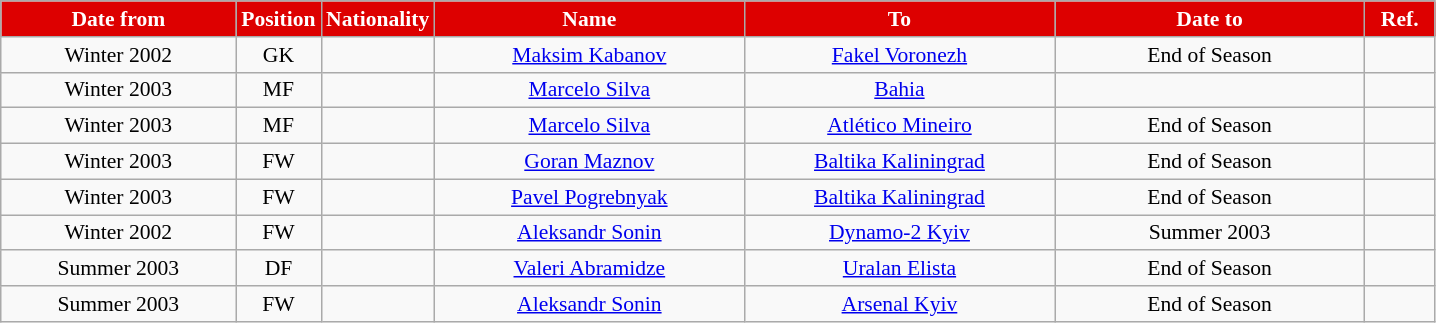<table class="wikitable" style="text-align:center; font-size:90%; ">
<tr>
<th style="background:#DD0000; color:white; width:150px;">Date from</th>
<th style="background:#DD0000; color:white; width:50px;">Position</th>
<th style="background:#DD0000; color:white; width:50px;">Nationality</th>
<th style="background:#DD0000; color:white; width:200px;">Name</th>
<th style="background:#DD0000; color:white; width:200px;">To</th>
<th style="background:#DD0000; color:white; width:200px;">Date to</th>
<th style="background:#DD0000; color:white; width:40px;">Ref.</th>
</tr>
<tr>
<td>Winter 2002</td>
<td>GK</td>
<td></td>
<td><a href='#'>Maksim Kabanov</a></td>
<td><a href='#'>Fakel Voronezh</a></td>
<td>End of Season</td>
<td></td>
</tr>
<tr>
<td>Winter 2003</td>
<td>MF</td>
<td></td>
<td><a href='#'>Marcelo Silva</a></td>
<td><a href='#'>Bahia</a></td>
<td></td>
<td></td>
</tr>
<tr>
<td>Winter 2003</td>
<td>MF</td>
<td></td>
<td><a href='#'>Marcelo Silva</a></td>
<td><a href='#'>Atlético Mineiro</a></td>
<td>End of Season</td>
<td></td>
</tr>
<tr>
<td>Winter 2003</td>
<td>FW</td>
<td></td>
<td><a href='#'>Goran Maznov</a></td>
<td><a href='#'>Baltika Kaliningrad</a></td>
<td>End of Season</td>
<td></td>
</tr>
<tr>
<td>Winter 2003</td>
<td>FW</td>
<td></td>
<td><a href='#'>Pavel Pogrebnyak</a></td>
<td><a href='#'>Baltika Kaliningrad</a></td>
<td>End of Season</td>
<td></td>
</tr>
<tr>
<td>Winter 2002</td>
<td>FW</td>
<td></td>
<td><a href='#'>Aleksandr Sonin</a></td>
<td><a href='#'>Dynamo-2 Kyiv</a></td>
<td>Summer 2003</td>
<td></td>
</tr>
<tr>
<td>Summer 2003</td>
<td>DF</td>
<td></td>
<td><a href='#'>Valeri Abramidze</a></td>
<td><a href='#'>Uralan Elista</a></td>
<td>End of Season</td>
<td></td>
</tr>
<tr>
<td>Summer 2003</td>
<td>FW</td>
<td></td>
<td><a href='#'>Aleksandr Sonin</a></td>
<td><a href='#'>Arsenal Kyiv</a></td>
<td>End of Season</td>
<td></td>
</tr>
</table>
